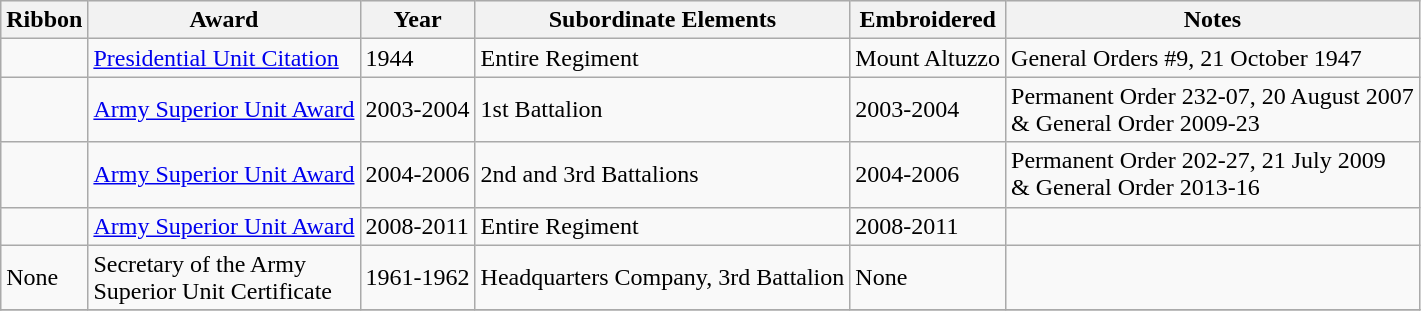<table class="wikitable">
<tr style="background:#efefef;">
<th>Ribbon</th>
<th>Award</th>
<th>Year</th>
<th>Subordinate Elements</th>
<th>Embroidered</th>
<th>Notes</th>
</tr>
<tr>
<td></td>
<td><a href='#'>Presidential Unit Citation</a></td>
<td>1944</td>
<td>Entire Regiment</td>
<td>Mount Altuzzo</td>
<td>General Orders #9, 21 October 1947</td>
</tr>
<tr>
<td></td>
<td><a href='#'>Army Superior Unit Award</a></td>
<td>2003-2004</td>
<td>1st Battalion</td>
<td>2003-2004</td>
<td>Permanent Order 232-07, 20 August 2007<br> & General Order 2009-23 </td>
</tr>
<tr>
<td></td>
<td><a href='#'>Army Superior Unit Award</a></td>
<td>2004-2006</td>
<td>2nd and 3rd Battalions</td>
<td>2004-2006</td>
<td>Permanent Order 202-27, 21 July 2009<br> & General Order 2013-16 </td>
</tr>
<tr>
<td></td>
<td><a href='#'>Army Superior Unit Award</a></td>
<td>2008-2011</td>
<td>Entire Regiment</td>
<td>2008-2011</td>
<td></td>
</tr>
<tr>
<td>None</td>
<td>Secretary of the Army <br> Superior Unit Certificate</td>
<td>1961-1962</td>
<td>Headquarters Company, 3rd Battalion</td>
<td>None</td>
<td></td>
</tr>
<tr>
</tr>
</table>
